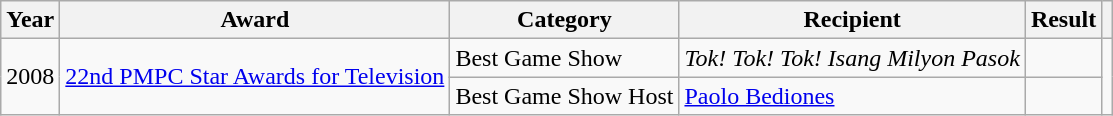<table class="wikitable">
<tr>
<th>Year</th>
<th>Award</th>
<th>Category</th>
<th>Recipient</th>
<th>Result</th>
<th></th>
</tr>
<tr>
<td rowspan=2>2008</td>
<td rowspan=2><a href='#'>22nd PMPC Star Awards for Television</a></td>
<td>Best Game Show</td>
<td><em>Tok! Tok! Tok! Isang Milyon Pasok</em></td>
<td></td>
<td rowspan=2></td>
</tr>
<tr>
<td>Best Game Show Host</td>
<td><a href='#'>Paolo Bediones</a></td>
<td></td>
</tr>
</table>
